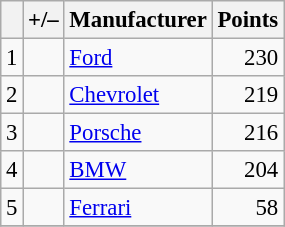<table class="wikitable" style="font-size: 95%;">
<tr>
<th scope="col"></th>
<th scope="col">+/–</th>
<th scope="col">Manufacturer</th>
<th scope="col">Points</th>
</tr>
<tr>
<td align=center>1</td>
<td align="left"></td>
<td> <a href='#'>Ford</a></td>
<td align=right>230</td>
</tr>
<tr>
<td align=center>2</td>
<td align="left"></td>
<td> <a href='#'>Chevrolet</a></td>
<td align=right>219</td>
</tr>
<tr>
<td align=center>3</td>
<td align="left"></td>
<td> <a href='#'>Porsche</a></td>
<td align=right>216</td>
</tr>
<tr>
<td align=center>4</td>
<td align="left"></td>
<td> <a href='#'>BMW</a></td>
<td align=right>204</td>
</tr>
<tr>
<td align=center>5</td>
<td align="left"></td>
<td> <a href='#'>Ferrari</a></td>
<td align=right>58</td>
</tr>
<tr>
</tr>
</table>
